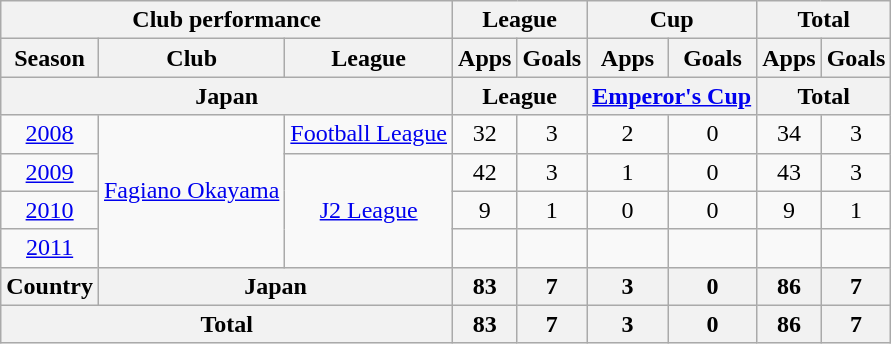<table class="wikitable" style="text-align:center;">
<tr>
<th colspan=3>Club performance</th>
<th colspan=2>League</th>
<th colspan=2>Cup</th>
<th colspan=2>Total</th>
</tr>
<tr>
<th>Season</th>
<th>Club</th>
<th>League</th>
<th>Apps</th>
<th>Goals</th>
<th>Apps</th>
<th>Goals</th>
<th>Apps</th>
<th>Goals</th>
</tr>
<tr>
<th colspan=3>Japan</th>
<th colspan=2>League</th>
<th colspan=2><a href='#'>Emperor's Cup</a></th>
<th colspan=2>Total</th>
</tr>
<tr>
<td><a href='#'>2008</a></td>
<td rowspan="4"><a href='#'>Fagiano Okayama</a></td>
<td><a href='#'>Football League</a></td>
<td>32</td>
<td>3</td>
<td>2</td>
<td>0</td>
<td>34</td>
<td>3</td>
</tr>
<tr>
<td><a href='#'>2009</a></td>
<td rowspan="3"><a href='#'>J2 League</a></td>
<td>42</td>
<td>3</td>
<td>1</td>
<td>0</td>
<td>43</td>
<td>3</td>
</tr>
<tr>
<td><a href='#'>2010</a></td>
<td>9</td>
<td>1</td>
<td>0</td>
<td>0</td>
<td>9</td>
<td>1</td>
</tr>
<tr>
<td><a href='#'>2011</a></td>
<td></td>
<td></td>
<td></td>
<td></td>
<td></td>
<td></td>
</tr>
<tr>
<th rowspan=1>Country</th>
<th colspan=2>Japan</th>
<th>83</th>
<th>7</th>
<th>3</th>
<th>0</th>
<th>86</th>
<th>7</th>
</tr>
<tr>
<th colspan=3>Total</th>
<th>83</th>
<th>7</th>
<th>3</th>
<th>0</th>
<th>86</th>
<th>7</th>
</tr>
</table>
